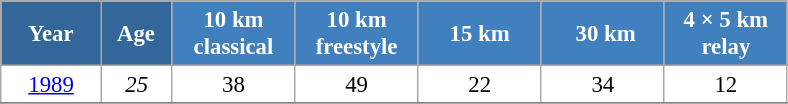<table class="wikitable" style="font-size:95%; text-align:center; border:grey solid 1px; border-collapse:collapse; background:#ffffff;">
<tr>
<th style="background-color:#369; color:white; width:60px;"> Year </th>
<th style="background-color:#369; color:white; width:40px;"> Age </th>
<th style="background-color:#4180be; color:white; width:75px;"> 10 km <br> classical </th>
<th style="background-color:#4180be; color:white; width:75px;"> 10 km <br> freestyle </th>
<th style="background-color:#4180be; color:white; width:75px;"> 15 km </th>
<th style="background-color:#4180be; color:white; width:75px;"> 30 km</th>
<th style="background-color:#4180be; color:white; width:75px;"> 4 × 5 km <br> relay </th>
</tr>
<tr>
<td><a href='#'>1989</a></td>
<td><em>25</em></td>
<td>38</td>
<td>49</td>
<td>22</td>
<td>34</td>
<td>12</td>
</tr>
<tr>
</tr>
</table>
